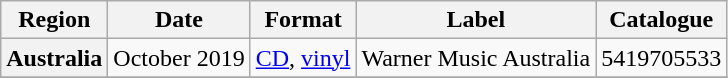<table class="wikitable plainrowheaders">
<tr>
<th scope="col">Region</th>
<th scope="col">Date</th>
<th scope="col">Format</th>
<th scope="col">Label</th>
<th scope="col">Catalogue</th>
</tr>
<tr>
<th scope="row">Australia</th>
<td>October 2019</td>
<td><a href='#'>CD</a>, <a href='#'>vinyl</a></td>
<td>Warner Music Australia</td>
<td>5419705533</td>
</tr>
<tr>
</tr>
</table>
